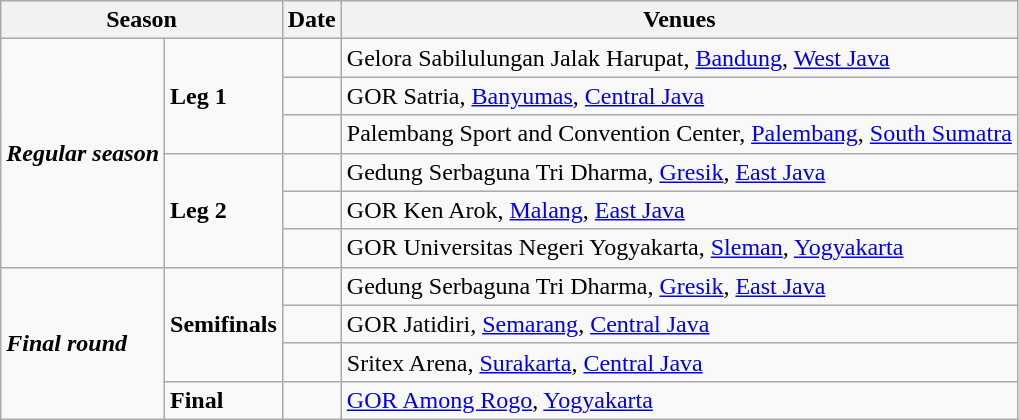<table class="wikitable">
<tr>
<th colspan="2">Season</th>
<th>Date</th>
<th>Venues</th>
</tr>
<tr>
<td rowspan="6"><strong><em>Regular season</em></strong></td>
<td rowspan="3"><strong>Leg 1</strong></td>
<td></td>
<td>Gelora Sabilulungan Jalak Harupat, <a href='#'>Bandung</a>, <a href='#'>West Java</a></td>
</tr>
<tr>
<td></td>
<td>GOR Satria, <a href='#'>Banyumas</a>, <a href='#'>Central Java</a></td>
</tr>
<tr>
<td></td>
<td>Palembang Sport and Convention Center, <a href='#'>Palembang</a>, <a href='#'>South Sumatra</a></td>
</tr>
<tr>
<td rowspan="3"><strong>Leg 2</strong></td>
<td></td>
<td>Gedung Serbaguna Tri Dharma, <a href='#'>Gresik</a>, <a href='#'>East Java</a></td>
</tr>
<tr>
<td></td>
<td>GOR Ken Arok, <a href='#'>Malang</a>, <a href='#'>East Java</a></td>
</tr>
<tr>
<td></td>
<td>GOR Universitas Negeri Yogyakarta, <a href='#'>Sleman</a>, <a href='#'>Yogyakarta</a></td>
</tr>
<tr>
<td rowspan="4"><strong><em>Final round</em></strong></td>
<td rowspan="3"><strong>Semifinals</strong></td>
<td></td>
<td>Gedung Serbaguna Tri Dharma, <a href='#'>Gresik</a>, <a href='#'>East Java</a></td>
</tr>
<tr>
<td></td>
<td>GOR Jatidiri, <a href='#'>Semarang</a>, <a href='#'>Central Java</a></td>
</tr>
<tr>
<td></td>
<td>Sritex Arena, <a href='#'>Surakarta</a>, <a href='#'>Central Java</a></td>
</tr>
<tr>
<td><strong>Final</strong></td>
<td></td>
<td><a href='#'>GOR Among Rogo</a>, <a href='#'>Yogyakarta</a></td>
</tr>
</table>
